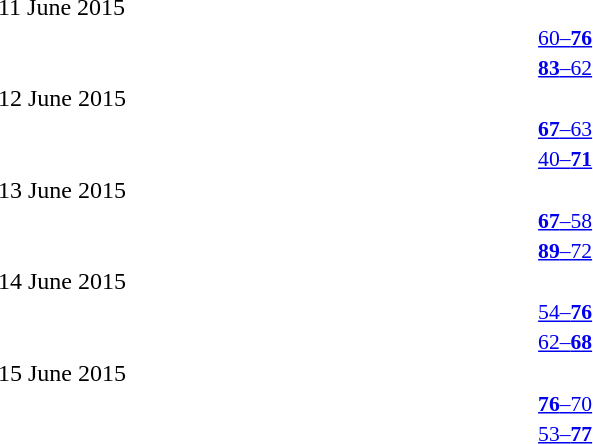<table style="width:100%;" cellspacing="1">
<tr>
<th width=25%></th>
<th width=2%></th>
<th width=6%></th>
<th width=2%></th>
<th width=25%></th>
</tr>
<tr>
<td>11 June 2015</td>
</tr>
<tr style=font-size:90%>
<td align=right><strong></strong></td>
<td></td>
<td align=center><a href='#'>60–<strong>76</strong></a></td>
<td></td>
<td><strong></strong></td>
<td></td>
</tr>
<tr style=font-size:90%>
<td align=right><strong></strong></td>
<td></td>
<td align=center><a href='#'><strong>83</strong>–62</a></td>
<td></td>
<td><strong></strong></td>
<td></td>
</tr>
<tr>
<td>12 June 2015</td>
</tr>
<tr style=font-size:90%>
<td align=right><strong></strong></td>
<td></td>
<td align=center><a href='#'><strong>67</strong>–63</a></td>
<td></td>
<td><strong></strong></td>
<td></td>
</tr>
<tr style=font-size:90%>
<td align=right><strong></strong></td>
<td></td>
<td align=center><a href='#'>40–<strong>71</strong></a></td>
<td></td>
<td><strong></strong></td>
<td></td>
</tr>
<tr>
<td>13 June 2015</td>
</tr>
<tr style=font-size:90%>
<td align=right><strong></strong></td>
<td></td>
<td align=center><a href='#'><strong>67</strong>–58</a></td>
<td></td>
<td><strong></strong></td>
<td></td>
</tr>
<tr style=font-size:90%>
<td align=right><strong></strong></td>
<td></td>
<td align=center><a href='#'><strong>89</strong>–72</a></td>
<td></td>
<td><strong></strong></td>
<td></td>
</tr>
<tr>
<td>14 June 2015</td>
</tr>
<tr style=font-size:90%>
<td align=right><strong></strong></td>
<td></td>
<td align=center><a href='#'>54–<strong>76</strong></a></td>
<td></td>
<td><strong></strong></td>
<td></td>
</tr>
<tr style=font-size:90%>
<td align=right><strong></strong></td>
<td></td>
<td align=center><a href='#'>62–<strong>68</strong></a></td>
<td></td>
<td><strong></strong></td>
<td></td>
</tr>
<tr>
<td>15 June 2015</td>
</tr>
<tr style=font-size:90%>
<td align=right><strong></strong></td>
<td></td>
<td align=center><a href='#'><strong>76</strong>–70</a></td>
<td></td>
<td><strong></strong></td>
<td></td>
</tr>
<tr style=font-size:90%>
<td align=right><strong></strong></td>
<td></td>
<td align=center><a href='#'>53–<strong>77</strong></a></td>
<td></td>
<td><strong></strong></td>
<td></td>
</tr>
</table>
